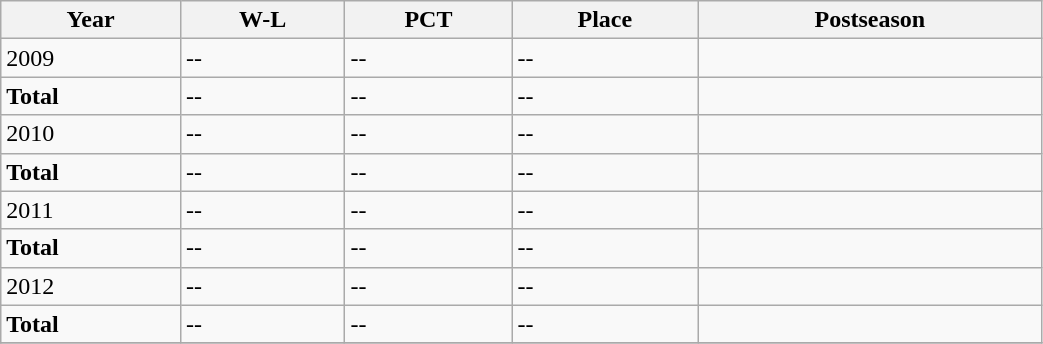<table class="wikitable" width="55%">
<tr>
<th>Year</th>
<th>W-L</th>
<th>PCT</th>
<th>Place</th>
<th>Postseason</th>
</tr>
<tr>
<td>2009</td>
<td>--</td>
<td>--</td>
<td>--</td>
<td></td>
</tr>
<tr>
<td><strong>Total</strong></td>
<td>--</td>
<td>--</td>
<td>--</td>
<td></td>
</tr>
<tr>
<td>2010</td>
<td>--</td>
<td>--</td>
<td>--</td>
<td></td>
</tr>
<tr>
<td><strong>Total</strong></td>
<td>--</td>
<td>--</td>
<td>--</td>
<td></td>
</tr>
<tr>
<td>2011</td>
<td>--</td>
<td>--</td>
<td>--</td>
<td></td>
</tr>
<tr>
<td><strong>Total</strong></td>
<td>--</td>
<td>--</td>
<td>--</td>
<td></td>
</tr>
<tr>
<td>2012</td>
<td>--</td>
<td>--</td>
<td>--</td>
<td></td>
</tr>
<tr>
<td><strong>Total</strong></td>
<td>--</td>
<td>--</td>
<td>--</td>
<td></td>
</tr>
<tr>
</tr>
</table>
